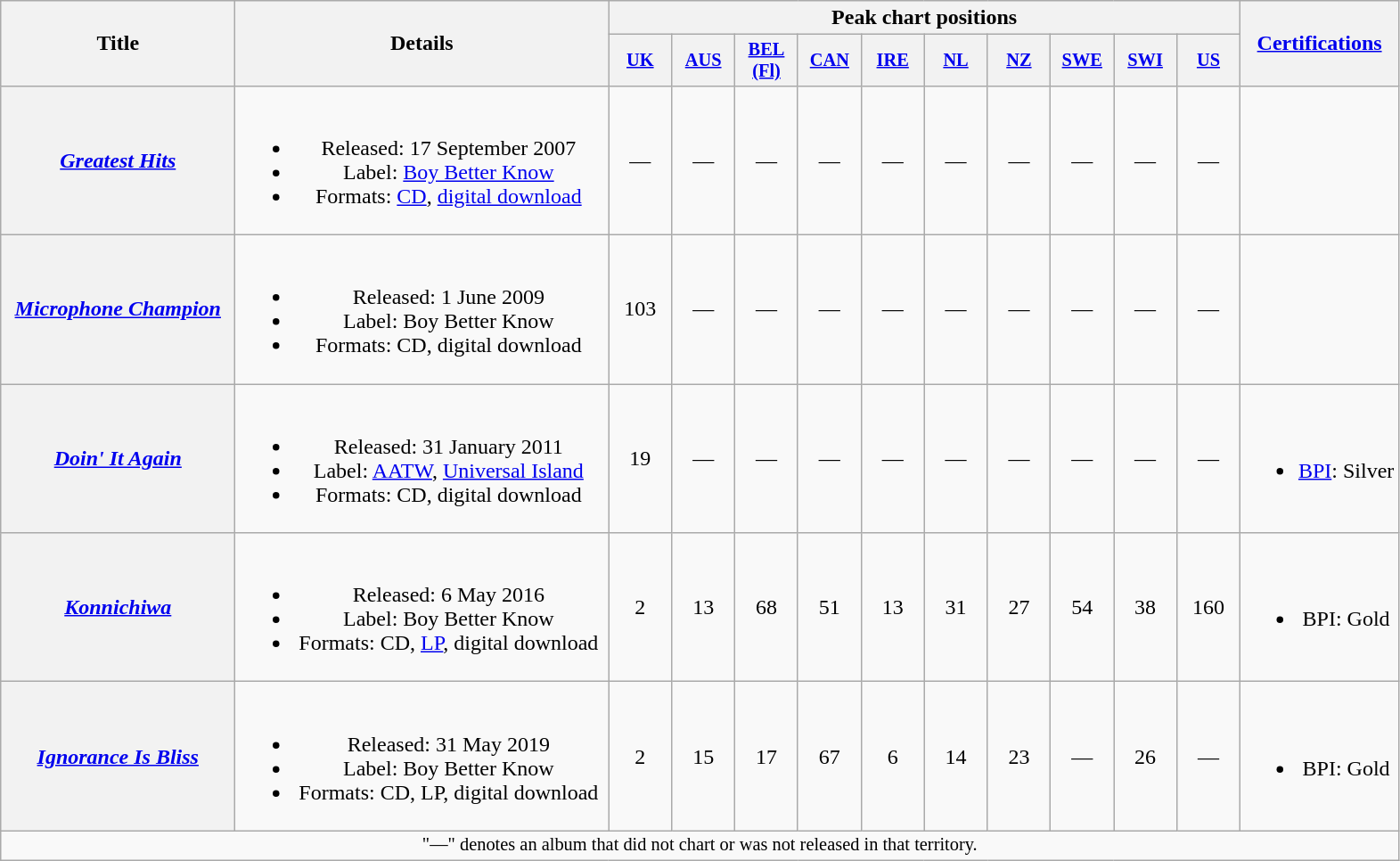<table class="wikitable plainrowheaders" style="text-align:center;">
<tr>
<th scope="col" rowspan="2" style="width:10.5em;">Title</th>
<th scope="col" rowspan="2" style="width:17em;">Details</th>
<th scope="col" colspan="10">Peak chart positions</th>
<th scope="col" rowspan="2"><a href='#'>Certifications</a></th>
</tr>
<tr>
<th scope="col" style="width:3em;font-size:85%;"><a href='#'>UK</a><br></th>
<th scope="col" style="width:3em;font-size:85%;"><a href='#'>AUS</a><br></th>
<th scope="col" style="width:3em;font-size:85%;"><a href='#'>BEL (Fl)</a><br></th>
<th scope="col" style="width:3em;font-size:85%;"><a href='#'>CAN</a><br></th>
<th scope="col" style="width:3em;font-size:85%;"><a href='#'>IRE</a><br></th>
<th scope="col" style="width:3em;font-size:85%;"><a href='#'>NL</a><br></th>
<th scope="col" style="width:3em;font-size:85%;"><a href='#'>NZ</a><br></th>
<th scope="col" style="width:3em;font-size:85%;"><a href='#'>SWE</a><br></th>
<th scope="col" style="width:3em;font-size:85%;"><a href='#'>SWI</a><br></th>
<th scope="col" style="width:3em;font-size:85%;"><a href='#'>US</a><br></th>
</tr>
<tr>
<th scope="row"><em><a href='#'>Greatest Hits</a></em></th>
<td><br><ul><li>Released: 17 September 2007</li><li>Label: <a href='#'>Boy Better Know</a></li><li>Formats: <a href='#'>CD</a>, <a href='#'>digital download</a></li></ul></td>
<td>—</td>
<td>—</td>
<td>—</td>
<td>—</td>
<td>—</td>
<td>—</td>
<td>—</td>
<td>—</td>
<td>—</td>
<td>—</td>
<td></td>
</tr>
<tr>
<th scope="row"><em><a href='#'>Microphone Champion</a></em></th>
<td><br><ul><li>Released: 1 June 2009</li><li>Label: Boy Better Know</li><li>Formats: CD, digital download</li></ul></td>
<td>103</td>
<td>—</td>
<td>—</td>
<td>—</td>
<td>—</td>
<td>—</td>
<td>—</td>
<td>—</td>
<td>—</td>
<td>—</td>
<td></td>
</tr>
<tr>
<th scope="row"><em><a href='#'>Doin' It Again</a></em></th>
<td><br><ul><li>Released: 31 January 2011</li><li>Label: <a href='#'>AATW</a>, <a href='#'>Universal Island</a></li><li>Formats: CD, digital download</li></ul></td>
<td>19</td>
<td>—</td>
<td>—</td>
<td>—</td>
<td>—</td>
<td>—</td>
<td>—</td>
<td>—</td>
<td>—</td>
<td>—</td>
<td><br><ul><li><a href='#'>BPI</a>: Silver</li></ul></td>
</tr>
<tr>
<th scope="row"><em><a href='#'>Konnichiwa</a></em></th>
<td><br><ul><li>Released: 6 May 2016</li><li>Label: Boy Better Know</li><li>Formats: CD, <a href='#'>LP</a>, digital download</li></ul></td>
<td>2</td>
<td>13</td>
<td>68</td>
<td>51</td>
<td>13</td>
<td>31</td>
<td>27</td>
<td>54</td>
<td>38</td>
<td>160</td>
<td><br><ul><li>BPI: Gold</li></ul></td>
</tr>
<tr>
<th scope="row"><em><a href='#'>Ignorance Is Bliss</a></em></th>
<td><br><ul><li>Released: 31 May 2019</li><li>Label: Boy Better Know</li><li>Formats: CD, LP, digital download</li></ul></td>
<td>2</td>
<td>15</td>
<td>17</td>
<td>67</td>
<td>6</td>
<td>14</td>
<td>23</td>
<td>—</td>
<td>26</td>
<td>—</td>
<td><br><ul><li>BPI: Gold</li></ul></td>
</tr>
<tr>
<td colspan="15" style="font-size:85%">"—" denotes an album that did not chart or was not released in that territory.</td>
</tr>
</table>
